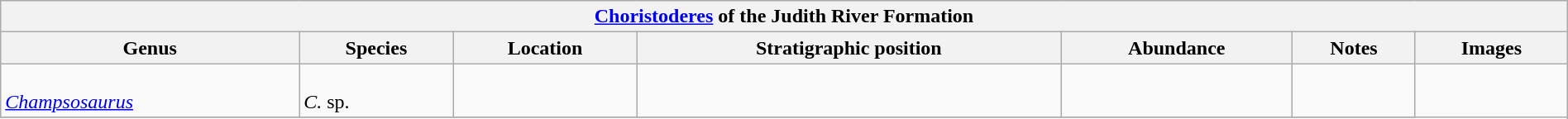<table class="wikitable" align="center" width="100%">
<tr>
<th colspan="8" align="center"><strong><a href='#'>Choristoderes</a> of the Judith River Formation</strong></th>
</tr>
<tr>
<th>Genus</th>
<th>Species</th>
<th>Location</th>
<th>Stratigraphic position</th>
<th>Abundance</th>
<th>Notes</th>
<th>Images</th>
</tr>
<tr>
<td><br><em><a href='#'>Champsosaurus</a></em></td>
<td><br><em>C.</em> sp.</td>
<td></td>
<td></td>
<td></td>
<td></td>
<td rowspan="20"><br></td>
</tr>
<tr>
</tr>
</table>
